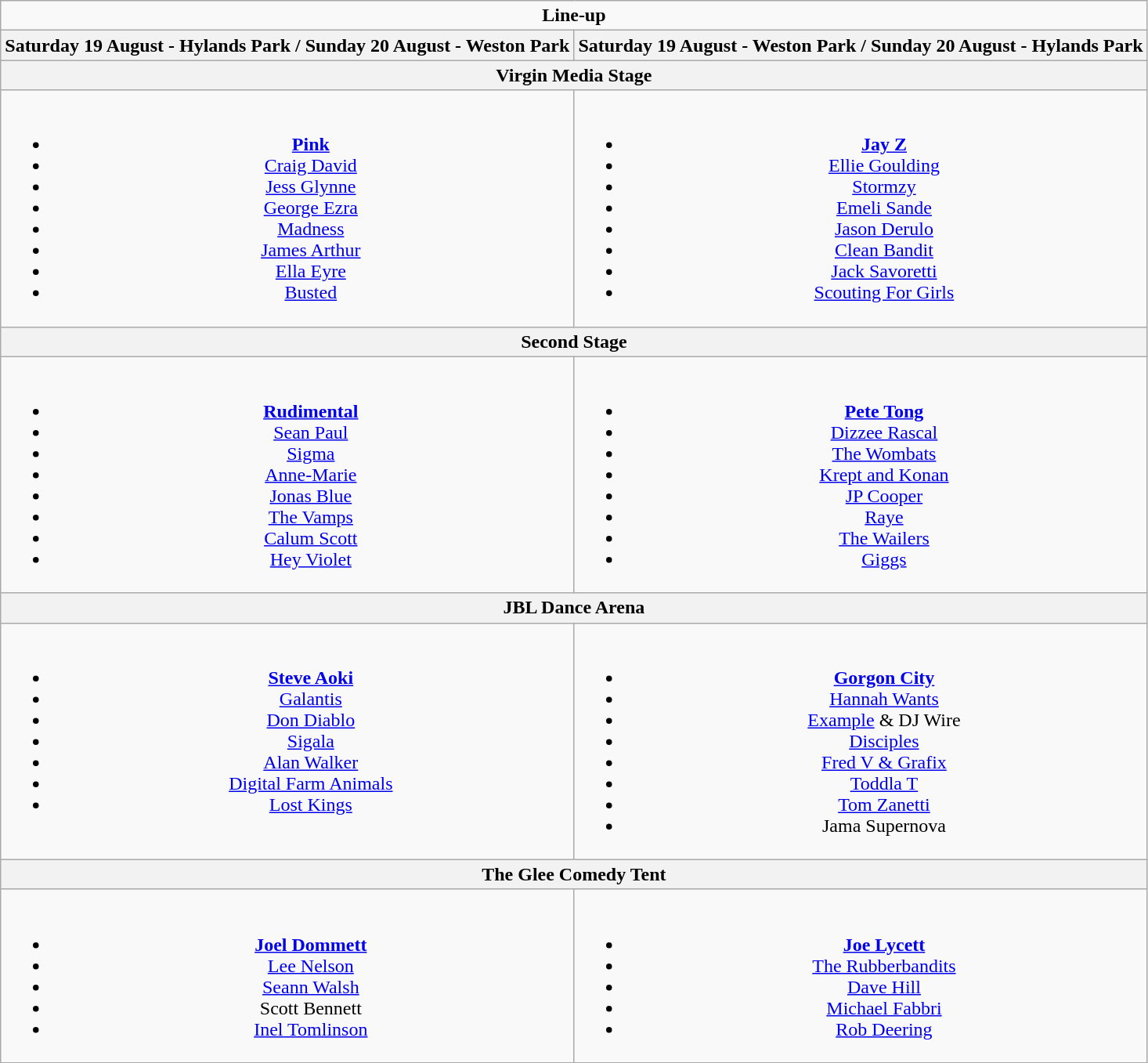<table class="wikitable">
<tr>
<td colspan="2" style="text-align:center;"><strong>Line-up</strong></td>
</tr>
<tr>
<th>Saturday 19 August - Hylands Park / Sunday 20 August - Weston Park</th>
<th>Saturday 19 August - Weston Park / Sunday 20 August - Hylands Park</th>
</tr>
<tr>
<th colspan="2" style="text-align:center;"><strong>Virgin Media Stage</strong></th>
</tr>
<tr>
<td style="text-align:center; vertical-align:top;"><br><ul><li><strong><a href='#'>Pink</a></strong></li><li><a href='#'>Craig David</a></li><li><a href='#'>Jess Glynne</a></li><li><a href='#'>George Ezra</a></li><li><a href='#'>Madness</a></li><li><a href='#'>James Arthur</a></li><li><a href='#'>Ella Eyre</a></li><li><a href='#'>Busted</a></li></ul></td>
<td style="text-align:center; vertical-align:top;"><br><ul><li><strong><a href='#'>Jay Z</a></strong></li><li><a href='#'>Ellie Goulding</a></li><li><a href='#'>Stormzy</a></li><li><a href='#'>Emeli Sande</a></li><li><a href='#'>Jason Derulo</a></li><li><a href='#'>Clean Bandit</a></li><li><a href='#'>Jack Savoretti</a></li><li><a href='#'>Scouting For Girls</a></li></ul></td>
</tr>
<tr>
<th colspan="2" style="text-align:center;"><strong>Second Stage</strong></th>
</tr>
<tr>
<td style="text-align:center; vertical-align:top;"><br><ul><li><strong><a href='#'>Rudimental</a></strong></li><li><a href='#'>Sean Paul</a></li><li><a href='#'>Sigma</a></li><li><a href='#'>Anne-Marie</a></li><li><a href='#'>Jonas Blue</a></li><li><a href='#'>The Vamps</a></li><li><a href='#'>Calum Scott</a></li><li><a href='#'>Hey Violet</a></li></ul></td>
<td style="text-align:center; vertical-align:top;"><br><ul><li><strong><a href='#'>Pete Tong</a></strong></li><li><a href='#'>Dizzee Rascal</a></li><li><a href='#'>The Wombats</a></li><li><a href='#'>Krept and Konan</a></li><li><a href='#'>JP Cooper</a></li><li><a href='#'>Raye</a></li><li><a href='#'>The Wailers</a></li><li><a href='#'>Giggs</a></li></ul></td>
</tr>
<tr>
<th colspan="2" style="text-align:center;"><strong>JBL Dance Arena</strong></th>
</tr>
<tr>
<td style="text-align:center; vertical-align:top;"><br><ul><li><strong><a href='#'>Steve Aoki</a></strong></li><li><a href='#'>Galantis</a></li><li><a href='#'>Don Diablo</a></li><li><a href='#'>Sigala</a></li><li><a href='#'>Alan Walker</a></li><li><a href='#'>Digital Farm Animals</a></li><li><a href='#'>Lost Kings</a></li></ul></td>
<td style="text-align:center; vertical-align:top;"><br><ul><li><strong><a href='#'>Gorgon City</a></strong></li><li><a href='#'>Hannah Wants</a></li><li><a href='#'>Example</a> & DJ Wire</li><li><a href='#'>Disciples</a></li><li><a href='#'>Fred V & Grafix</a></li><li><a href='#'>Toddla T</a></li><li><a href='#'>Tom Zanetti</a></li><li>Jama Supernova</li></ul></td>
</tr>
<tr>
<th colspan="2" style="text-align:center;"><strong>The Glee Comedy Tent</strong></th>
</tr>
<tr>
<td style="text-align:center; vertical-align:top;"><br><ul><li><strong><a href='#'>Joel Dommett</a></strong></li><li><a href='#'>Lee Nelson</a></li><li><a href='#'>Seann Walsh</a></li><li>Scott Bennett</li><li><a href='#'>Inel Tomlinson</a></li></ul></td>
<td style="text-align:center; vertical-align:top;"><br><ul><li><strong><a href='#'>Joe Lycett</a></strong></li><li><a href='#'>The Rubberbandits</a></li><li><a href='#'>Dave Hill</a></li><li><a href='#'>Michael Fabbri</a></li><li><a href='#'>Rob Deering</a></li></ul></td>
</tr>
</table>
